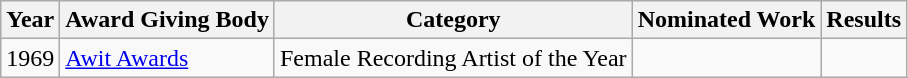<table class="wikitable">
<tr>
<th>Year</th>
<th>Award Giving Body</th>
<th>Category</th>
<th>Nominated Work</th>
<th>Results</th>
</tr>
<tr>
<td>1969</td>
<td><a href='#'>Awit Awards</a></td>
<td>Female Recording Artist of the Year</td>
<td></td>
<td></td>
</tr>
</table>
